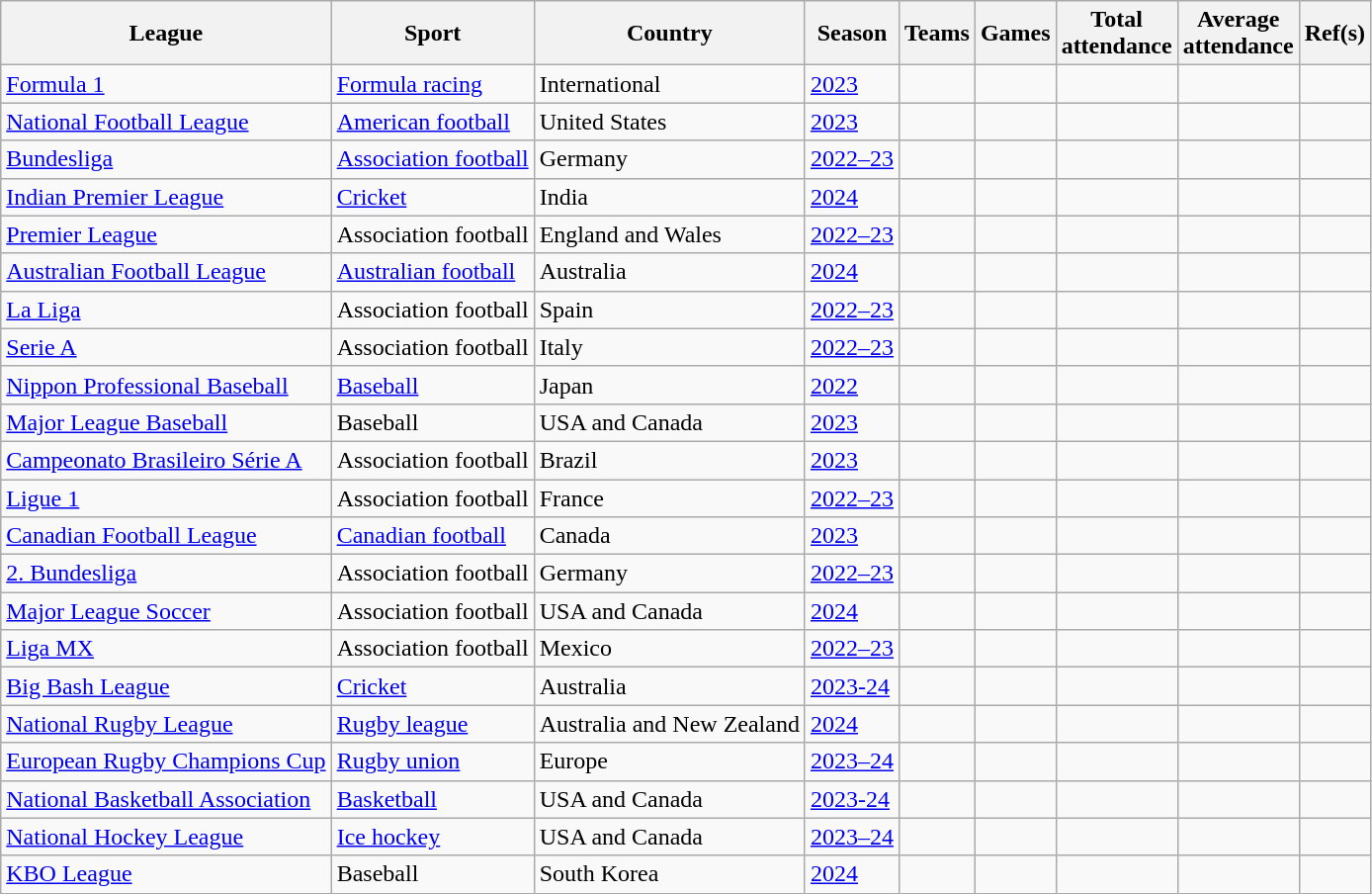<table class="wikitable sortable">
<tr>
<th>League</th>
<th>Sport</th>
<th>Country</th>
<th>Season</th>
<th data-sort-type="number">Teams</th>
<th data-sort-type="number">Games</th>
<th data-sort-type="number">Total <br> attendance</th>
<th data-sort-type="number">Average<br>attendance</th>
<th>Ref(s)</th>
</tr>
<tr>
<td><a href='#'>Formula 1</a></td>
<td><a href='#'>Formula racing</a></td>
<td>International</td>
<td><a href='#'>2023</a></td>
<td></td>
<td></td>
<td></td>
<td><strong></strong></td>
<td></td>
</tr>
<tr>
<td><a href='#'>National Football League</a></td>
<td><a href='#'>American football</a></td>
<td>United States</td>
<td><a href='#'>2023</a></td>
<td></td>
<td></td>
<td></td>
<td><strong></strong></td>
<td></td>
</tr>
<tr>
<td><a href='#'>Bundesliga</a></td>
<td><a href='#'>Association football</a></td>
<td>Germany</td>
<td><a href='#'>2022–23</a></td>
<td></td>
<td></td>
<td></td>
<td><strong></strong></td>
<td></td>
</tr>
<tr>
<td><a href='#'>Indian Premier League</a></td>
<td><a href='#'>Cricket</a></td>
<td>India</td>
<td><a href='#'>2024</a></td>
<td></td>
<td></td>
<td></td>
<td><strong></strong></td>
<td></td>
</tr>
<tr>
<td><a href='#'>Premier League</a></td>
<td>Association football</td>
<td>England and Wales</td>
<td><a href='#'>2022–23</a></td>
<td></td>
<td></td>
<td></td>
<td><strong></strong></td>
<td></td>
</tr>
<tr>
<td><a href='#'>Australian Football League</a></td>
<td><a href='#'>Australian football</a></td>
<td>Australia</td>
<td><a href='#'>2024</a></td>
<td></td>
<td></td>
<td></td>
<td><strong></strong></td>
<td></td>
</tr>
<tr>
<td><a href='#'>La Liga</a></td>
<td>Association football</td>
<td>Spain</td>
<td><a href='#'>2022–23</a></td>
<td></td>
<td></td>
<td></td>
<td><strong></strong></td>
<td></td>
</tr>
<tr>
<td><a href='#'>Serie A</a></td>
<td>Association football</td>
<td>Italy</td>
<td><a href='#'>2022–23</a></td>
<td></td>
<td></td>
<td></td>
<td><strong></strong></td>
<td></td>
</tr>
<tr>
<td><a href='#'>Nippon Professional Baseball</a></td>
<td><a href='#'>Baseball</a></td>
<td>Japan</td>
<td><a href='#'>2022</a></td>
<td></td>
<td></td>
<td></td>
<td><strong></strong></td>
<td></td>
</tr>
<tr>
<td><a href='#'>Major League Baseball</a></td>
<td>Baseball</td>
<td>USA and Canada</td>
<td><a href='#'>2023</a></td>
<td></td>
<td></td>
<td></td>
<td><strong></strong></td>
<td></td>
</tr>
<tr>
<td><a href='#'>Campeonato Brasileiro Série A</a></td>
<td>Association football</td>
<td>Brazil</td>
<td><a href='#'>2023</a></td>
<td></td>
<td></td>
<td></td>
<td><strong></strong></td>
<td></td>
</tr>
<tr>
<td><a href='#'>Ligue 1</a></td>
<td>Association football</td>
<td>France</td>
<td><a href='#'>2022–23</a></td>
<td></td>
<td></td>
<td></td>
<td><strong></strong></td>
<td></td>
</tr>
<tr>
<td><a href='#'>Canadian Football League</a></td>
<td><a href='#'>Canadian football</a></td>
<td>Canada</td>
<td><a href='#'>2023</a></td>
<td></td>
<td></td>
<td></td>
<td><strong></strong></td>
<td></td>
</tr>
<tr>
<td><a href='#'>2. Bundesliga</a></td>
<td>Association football</td>
<td>Germany</td>
<td><a href='#'>2022–23</a></td>
<td></td>
<td></td>
<td></td>
<td><strong></strong></td>
<td></td>
</tr>
<tr>
<td><a href='#'>Major League Soccer</a></td>
<td>Association football</td>
<td>USA and Canada</td>
<td><a href='#'>2024</a></td>
<td></td>
<td></td>
<td></td>
<td><strong></strong></td>
<td></td>
</tr>
<tr>
<td><a href='#'>Liga MX</a></td>
<td>Association football</td>
<td>Mexico</td>
<td><a href='#'>2022–23</a></td>
<td></td>
<td></td>
<td></td>
<td><strong></strong></td>
<td></td>
</tr>
<tr>
<td><a href='#'>Big Bash League</a></td>
<td><a href='#'>Cricket</a></td>
<td>Australia</td>
<td><a href='#'>2023-24</a></td>
<td></td>
<td></td>
<td></td>
<td><strong></strong></td>
<td></td>
</tr>
<tr>
<td><a href='#'>National Rugby League</a></td>
<td><a href='#'>Rugby league</a></td>
<td>Australia and New Zealand</td>
<td><a href='#'>2024</a></td>
<td></td>
<td></td>
<td></td>
<td><strong></strong></td>
<td></td>
</tr>
<tr>
<td><a href='#'>European Rugby Champions Cup</a></td>
<td><a href='#'>Rugby union</a></td>
<td>Europe</td>
<td><a href='#'>2023–24</a></td>
<td></td>
<td></td>
<td></td>
<td><strong></strong></td>
<td></td>
</tr>
<tr>
<td><a href='#'>National Basketball Association</a></td>
<td><a href='#'>Basketball</a></td>
<td>USA and Canada</td>
<td><a href='#'>2023-24</a></td>
<td></td>
<td></td>
<td></td>
<td><strong></strong></td>
<td></td>
</tr>
<tr>
<td><a href='#'>National Hockey League</a></td>
<td><a href='#'>Ice hockey</a></td>
<td>USA and Canada</td>
<td><a href='#'>2023–24</a></td>
<td></td>
<td></td>
<td></td>
<td><strong></strong></td>
<td></td>
</tr>
<tr>
<td><a href='#'>KBO League</a></td>
<td>Baseball</td>
<td>South Korea</td>
<td><a href='#'>2024</a></td>
<td></td>
<td></td>
<td></td>
<td><strong></strong></td>
<td></td>
</tr>
</table>
